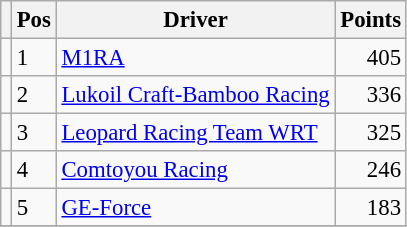<table class="wikitable" style="font-size: 95%;">
<tr>
<th></th>
<th>Pos</th>
<th>Driver</th>
<th>Points</th>
</tr>
<tr>
<td align="left"></td>
<td>1</td>
<td> <a href='#'>M1RA</a></td>
<td align="right">405</td>
</tr>
<tr>
<td align="left"></td>
<td>2</td>
<td> <a href='#'>Lukoil Craft-Bamboo Racing</a></td>
<td align="right">336</td>
</tr>
<tr>
<td align="left"></td>
<td>3</td>
<td> <a href='#'>Leopard Racing Team WRT</a></td>
<td align="right">325</td>
</tr>
<tr>
<td align="left"></td>
<td>4</td>
<td> <a href='#'>Comtoyou Racing</a></td>
<td align="right">246</td>
</tr>
<tr>
<td align="left"></td>
<td>5</td>
<td> <a href='#'>GE-Force</a></td>
<td align="right">183</td>
</tr>
<tr>
</tr>
</table>
